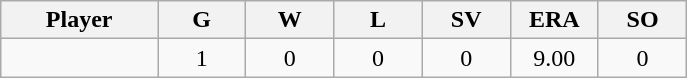<table class="wikitable sortable">
<tr>
<th bgcolor="#DDDDFF" width="16%">Player</th>
<th bgcolor="#DDDDFF" width="9%">G</th>
<th bgcolor="#DDDDFF" width="9%">W</th>
<th bgcolor="#DDDDFF" width="9%">L</th>
<th bgcolor="#DDDDFF" width="9%">SV</th>
<th bgcolor="#DDDDFF" width="9%">ERA</th>
<th bgcolor="#DDDDFF" width="9%">SO</th>
</tr>
<tr align="center">
<td></td>
<td>1</td>
<td>0</td>
<td>0</td>
<td>0</td>
<td>9.00</td>
<td>0</td>
</tr>
</table>
